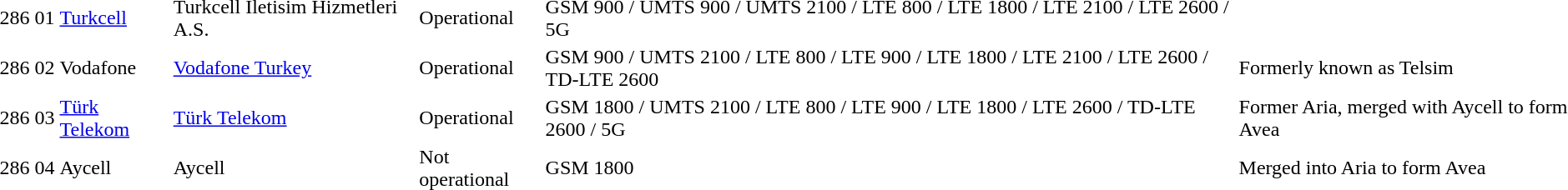<table>
<tr>
<td>286</td>
<td>01</td>
<td><a href='#'>Turkcell</a></td>
<td>Turkcell Iletisim Hizmetleri A.S.</td>
<td>Operational</td>
<td>GSM 900 / UMTS 900 / UMTS 2100 / LTE 800 / LTE 1800 / LTE 2100 / LTE 2600 / 5G</td>
<td></td>
</tr>
<tr>
<td>286</td>
<td>02</td>
<td>Vodafone</td>
<td><a href='#'>Vodafone Turkey</a></td>
<td>Operational</td>
<td>GSM 900 / UMTS 2100 / LTE 800 / LTE 900 / LTE 1800 / LTE 2100 / LTE 2600 / TD-LTE 2600</td>
<td>Formerly known as Telsim</td>
</tr>
<tr>
<td>286</td>
<td>03</td>
<td><a href='#'>Türk Telekom</a></td>
<td><a href='#'>Türk Telekom</a></td>
<td>Operational</td>
<td>GSM 1800 / UMTS 2100 / LTE 800 / LTE 900 / LTE 1800 / LTE 2600 / TD-LTE 2600 / 5G</td>
<td>Former Aria, merged with Aycell to form Avea</td>
</tr>
<tr>
<td>286</td>
<td>04</td>
<td>Aycell</td>
<td>Aycell</td>
<td>Not operational</td>
<td>GSM 1800</td>
<td>Merged into Aria to form Avea</td>
</tr>
</table>
